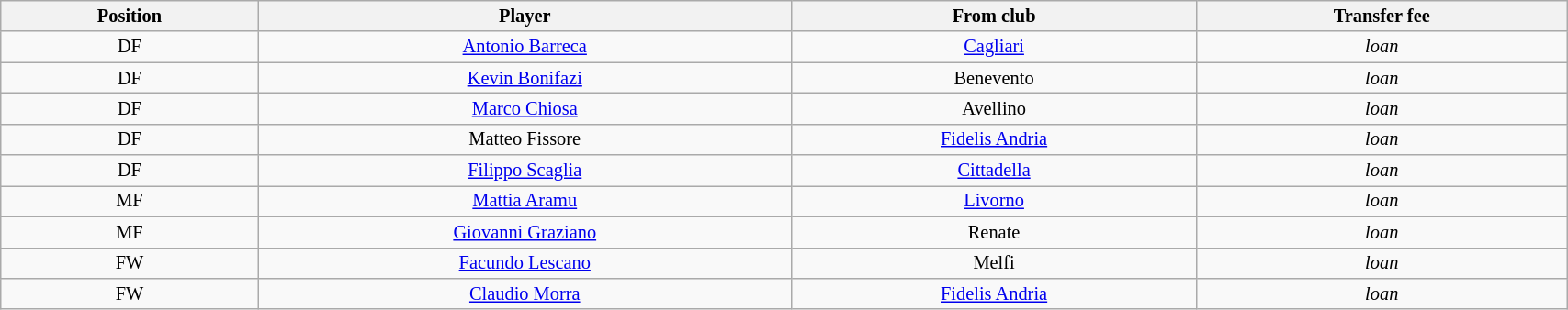<table class="wikitable sortable" style="width:90%; text-align:center; font-size:85%; text-align:centre;">
<tr>
<th>Position</th>
<th>Player</th>
<th>From club</th>
<th>Transfer fee</th>
</tr>
<tr>
<td>DF</td>
<td><a href='#'>Antonio Barreca</a></td>
<td><a href='#'>Cagliari</a></td>
<td><em>loan</em></td>
</tr>
<tr>
<td>DF</td>
<td><a href='#'>Kevin Bonifazi</a></td>
<td>Benevento</td>
<td><em>loan</em></td>
</tr>
<tr>
<td>DF</td>
<td><a href='#'>Marco Chiosa</a></td>
<td>Avellino</td>
<td><em>loan</em></td>
</tr>
<tr>
<td>DF</td>
<td>Matteo Fissore</td>
<td><a href='#'>Fidelis Andria</a></td>
<td><em>loan</em></td>
</tr>
<tr>
<td>DF</td>
<td><a href='#'>Filippo Scaglia</a></td>
<td><a href='#'>Cittadella</a></td>
<td><em>loan</em></td>
</tr>
<tr>
<td>MF</td>
<td><a href='#'>Mattia Aramu</a></td>
<td><a href='#'>Livorno</a></td>
<td><em>loan</em></td>
</tr>
<tr>
<td>MF</td>
<td><a href='#'>Giovanni Graziano</a></td>
<td>Renate</td>
<td><em>loan</em></td>
</tr>
<tr>
<td>FW</td>
<td><a href='#'>Facundo Lescano</a></td>
<td>Melfi</td>
<td><em>loan</em></td>
</tr>
<tr>
<td>FW</td>
<td><a href='#'>Claudio Morra</a></td>
<td><a href='#'>Fidelis Andria</a></td>
<td><em>loan</em></td>
</tr>
</table>
